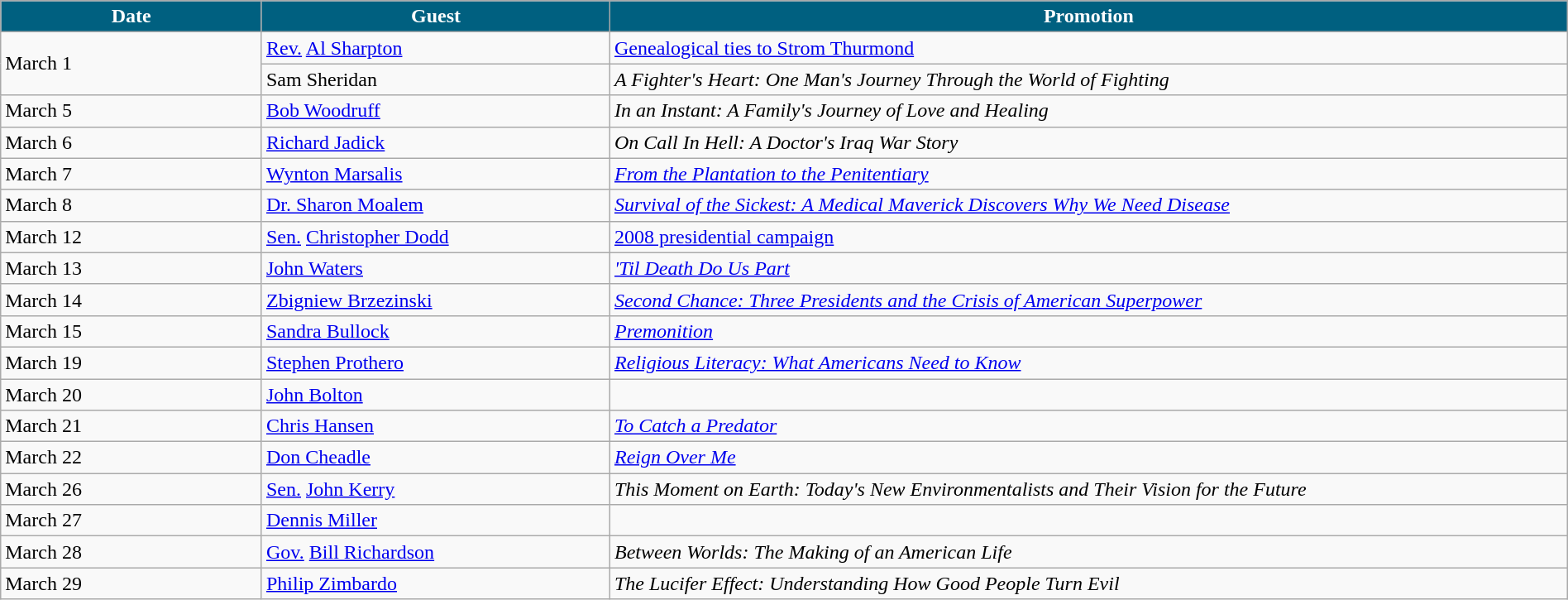<table class="wikitable" width="100%">
<tr ">
<th width="15%" style="background:#006080; color:#FFFFFF">Date</th>
<th width="20%" style="background:#006080; color:#FFFFFF">Guest</th>
<th width="55%" style="background:#006080; color:#FFFFFF">Promotion</th>
</tr>
<tr>
<td rowspan="2">March 1</td>
<td><a href='#'>Rev.</a> <a href='#'>Al Sharpton</a></td>
<td><a href='#'>Genealogical ties to Strom Thurmond</a></td>
</tr>
<tr>
<td>Sam Sheridan</td>
<td><em>A Fighter's Heart: One Man's Journey Through the World of Fighting</em></td>
</tr>
<tr>
<td>March 5</td>
<td><a href='#'>Bob Woodruff</a></td>
<td><em>In an Instant: A Family's Journey of Love and Healing</em></td>
</tr>
<tr>
<td>March 6</td>
<td><a href='#'>Richard Jadick</a></td>
<td><em>On Call In Hell: A Doctor's Iraq War Story</em></td>
</tr>
<tr>
<td>March 7</td>
<td><a href='#'>Wynton Marsalis</a></td>
<td><em><a href='#'>From the Plantation to the Penitentiary</a></em></td>
</tr>
<tr>
<td>March 8</td>
<td><a href='#'>Dr. Sharon Moalem</a></td>
<td><em><a href='#'>Survival of the Sickest: A Medical Maverick Discovers Why We Need Disease</a></em></td>
</tr>
<tr>
<td>March 12</td>
<td><a href='#'>Sen.</a> <a href='#'>Christopher Dodd</a></td>
<td><a href='#'>2008 presidential campaign</a></td>
</tr>
<tr>
<td>March 13</td>
<td><a href='#'>John Waters</a></td>
<td><em><a href='#'>'Til Death Do Us Part</a></em></td>
</tr>
<tr>
<td>March 14</td>
<td><a href='#'>Zbigniew Brzezinski</a></td>
<td><em><a href='#'>Second Chance: Three Presidents and the Crisis of American Superpower</a></em> </td>
</tr>
<tr>
<td>March 15</td>
<td><a href='#'>Sandra Bullock</a></td>
<td><em><a href='#'>Premonition</a></em></td>
</tr>
<tr>
<td>March 19</td>
<td><a href='#'>Stephen Prothero</a></td>
<td><em><a href='#'>Religious Literacy: What Americans Need to Know</a></em> </td>
</tr>
<tr>
<td>March 20</td>
<td><a href='#'>John Bolton</a></td>
<td></td>
</tr>
<tr>
<td>March 21</td>
<td><a href='#'>Chris Hansen</a></td>
<td><em><a href='#'>To Catch a Predator</a></em></td>
</tr>
<tr>
<td>March 22</td>
<td><a href='#'>Don Cheadle</a></td>
<td><em><a href='#'>Reign Over Me</a></em></td>
</tr>
<tr>
<td>March 26</td>
<td><a href='#'>Sen.</a> <a href='#'>John Kerry</a></td>
<td><em>This Moment on Earth: Today's New Environmentalists and Their Vision for the Future</em></td>
</tr>
<tr>
<td>March 27</td>
<td><a href='#'>Dennis Miller</a></td>
<td></td>
</tr>
<tr>
<td>March 28</td>
<td><a href='#'>Gov.</a> <a href='#'>Bill Richardson</a></td>
<td><em>Between Worlds: The Making of an American Life</em></td>
</tr>
<tr>
<td>March 29</td>
<td><a href='#'>Philip Zimbardo</a></td>
<td><em>The Lucifer Effect: Understanding How Good People Turn Evil</em></td>
</tr>
</table>
